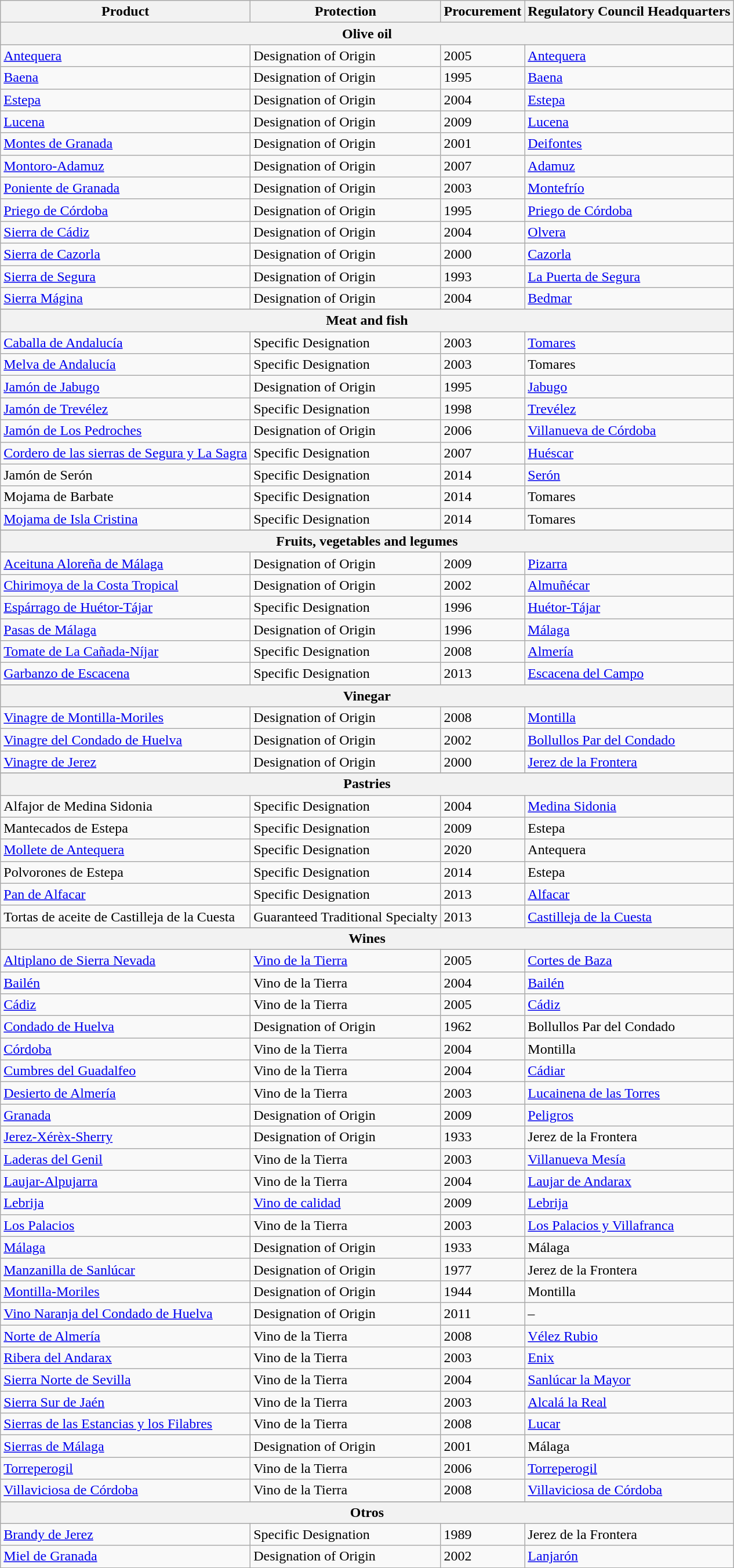<table class="wikitable">
<tr>
<th>Product</th>
<th>Protection</th>
<th>Procurement</th>
<th>Regulatory Council Headquarters</th>
</tr>
<tr bgcolor="#dddddd">
<th colspan="4">Olive oil</th>
</tr>
<tr>
<td><a href='#'>Antequera</a></td>
<td>Designation of Origin</td>
<td>2005</td>
<td><a href='#'>Antequera</a></td>
</tr>
<tr>
<td><a href='#'>Baena</a></td>
<td>Designation of Origin</td>
<td>1995</td>
<td><a href='#'>Baena</a></td>
</tr>
<tr>
<td><a href='#'>Estepa</a></td>
<td>Designation of Origin</td>
<td>2004</td>
<td><a href='#'>Estepa</a></td>
</tr>
<tr>
<td><a href='#'>Lucena</a></td>
<td>Designation of Origin</td>
<td>2009</td>
<td><a href='#'>Lucena</a></td>
</tr>
<tr>
<td><a href='#'>Montes de Granada</a></td>
<td>Designation of Origin</td>
<td>2001</td>
<td><a href='#'>Deifontes</a></td>
</tr>
<tr>
<td><a href='#'>Montoro-Adamuz</a></td>
<td>Designation of Origin</td>
<td>2007</td>
<td><a href='#'>Adamuz</a></td>
</tr>
<tr>
<td><a href='#'>Poniente de Granada</a></td>
<td>Designation of Origin</td>
<td>2003</td>
<td><a href='#'>Montefrío</a></td>
</tr>
<tr>
<td><a href='#'>Priego de Córdoba</a></td>
<td>Designation of Origin</td>
<td>1995</td>
<td><a href='#'>Priego de Córdoba</a></td>
</tr>
<tr>
<td><a href='#'>Sierra de Cádiz</a></td>
<td>Designation of Origin</td>
<td>2004</td>
<td><a href='#'>Olvera</a></td>
</tr>
<tr>
<td><a href='#'>Sierra de Cazorla</a></td>
<td>Designation of Origin</td>
<td>2000</td>
<td><a href='#'>Cazorla</a></td>
</tr>
<tr>
<td><a href='#'>Sierra de Segura</a></td>
<td>Designation of Origin</td>
<td>1993</td>
<td><a href='#'>La Puerta de Segura</a></td>
</tr>
<tr>
<td><a href='#'>Sierra Mágina</a></td>
<td>Designation of Origin</td>
<td>2004</td>
<td><a href='#'>Bedmar</a></td>
</tr>
<tr>
</tr>
<tr bgcolor="#dddddd">
<th colspan="4">Meat and fish</th>
</tr>
<tr>
<td><a href='#'>Caballa de Andalucía</a></td>
<td>Specific Designation</td>
<td>2003</td>
<td><a href='#'>Tomares</a></td>
</tr>
<tr>
<td><a href='#'>Melva de Andalucía</a></td>
<td>Specific Designation</td>
<td>2003</td>
<td>Tomares</td>
</tr>
<tr>
<td><a href='#'>Jamón de Jabugo</a></td>
<td>Designation of Origin</td>
<td>1995</td>
<td><a href='#'>Jabugo</a></td>
</tr>
<tr>
<td><a href='#'>Jamón de Trevélez</a></td>
<td>Specific Designation</td>
<td>1998</td>
<td><a href='#'>Trevélez</a></td>
</tr>
<tr>
<td><a href='#'>Jamón de Los Pedroches</a></td>
<td>Designation of Origin</td>
<td>2006</td>
<td><a href='#'>Villanueva de Córdoba</a></td>
</tr>
<tr>
<td><a href='#'>Cordero de las sierras de Segura y La Sagra</a></td>
<td>Specific Designation</td>
<td>2007</td>
<td><a href='#'>Huéscar</a></td>
</tr>
<tr>
<td>Jamón de Serón</td>
<td>Specific Designation</td>
<td>2014</td>
<td><a href='#'>Serón</a></td>
</tr>
<tr>
<td>Mojama de Barbate</td>
<td>Specific Designation</td>
<td>2014</td>
<td>Tomares</td>
</tr>
<tr>
<td><a href='#'>Mojama de Isla Cristina</a></td>
<td>Specific Designation</td>
<td>2014</td>
<td>Tomares</td>
</tr>
<tr>
</tr>
<tr bgcolor="#dddddd">
<th colspan="4">Fruits, vegetables and legumes</th>
</tr>
<tr>
<td><a href='#'>Aceituna Aloreña de Málaga</a></td>
<td>Designation of Origin</td>
<td>2009</td>
<td><a href='#'>Pizarra</a></td>
</tr>
<tr>
<td><a href='#'>Chirimoya de la Costa Tropical</a></td>
<td>Designation of Origin</td>
<td>2002</td>
<td><a href='#'>Almuñécar</a></td>
</tr>
<tr>
<td><a href='#'>Espárrago de Huétor-Tájar</a></td>
<td>Specific Designation</td>
<td>1996</td>
<td><a href='#'>Huétor-Tájar</a></td>
</tr>
<tr>
<td><a href='#'>Pasas de Málaga</a></td>
<td>Designation of Origin</td>
<td>1996</td>
<td><a href='#'>Málaga</a></td>
</tr>
<tr>
<td><a href='#'>Tomate de La Cañada-Níjar</a></td>
<td>Specific Designation</td>
<td>2008</td>
<td><a href='#'>Almería</a></td>
</tr>
<tr>
<td><a href='#'>Garbanzo de Escacena</a></td>
<td>Specific Designation</td>
<td>2013</td>
<td><a href='#'>Escacena del Campo</a></td>
</tr>
<tr>
</tr>
<tr bgcolor="#dddddd">
<th colspan="4">Vinegar</th>
</tr>
<tr>
<td><a href='#'>Vinagre de Montilla-Moriles</a></td>
<td>Designation of Origin</td>
<td>2008</td>
<td><a href='#'>Montilla</a></td>
</tr>
<tr>
<td><a href='#'>Vinagre del Condado de Huelva</a></td>
<td>Designation of Origin</td>
<td>2002</td>
<td><a href='#'>Bollullos Par del Condado</a></td>
</tr>
<tr>
<td><a href='#'>Vinagre de Jerez</a></td>
<td>Designation of Origin</td>
<td>2000</td>
<td><a href='#'>Jerez de la Frontera</a></td>
</tr>
<tr>
</tr>
<tr bgcolor="#dddddd">
<th colspan="4">Pastries</th>
</tr>
<tr>
<td>Alfajor de Medina Sidonia</td>
<td>Specific Designation</td>
<td>2004</td>
<td><a href='#'>Medina Sidonia</a></td>
</tr>
<tr>
<td>Mantecados de Estepa</td>
<td>Specific Designation</td>
<td>2009</td>
<td>Estepa</td>
</tr>
<tr>
<td><a href='#'>Mollete de Antequera</a></td>
<td>Specific Designation</td>
<td>2020</td>
<td>Antequera</td>
</tr>
<tr>
<td>Polvorones de Estepa</td>
<td>Specific Designation</td>
<td>2014</td>
<td>Estepa</td>
</tr>
<tr>
<td><a href='#'>Pan de Alfacar</a></td>
<td>Specific Designation</td>
<td>2013</td>
<td><a href='#'>Alfacar</a></td>
</tr>
<tr>
<td>Tortas de aceite de Castilleja de la Cuesta</td>
<td>Guaranteed Traditional Specialty</td>
<td>2013</td>
<td><a href='#'>Castilleja de la Cuesta</a></td>
</tr>
<tr>
</tr>
<tr bgcolor="#dddddd">
<th colspan="4">Wines</th>
</tr>
<tr>
<td><a href='#'>Altiplano de Sierra Nevada</a></td>
<td><a href='#'>Vino de la Tierra</a></td>
<td>2005</td>
<td><a href='#'>Cortes de Baza</a></td>
</tr>
<tr>
<td><a href='#'>Bailén</a></td>
<td>Vino de la Tierra</td>
<td>2004</td>
<td><a href='#'>Bailén</a></td>
</tr>
<tr>
<td><a href='#'>Cádiz</a></td>
<td>Vino de la Tierra</td>
<td>2005</td>
<td><a href='#'>Cádiz</a></td>
</tr>
<tr>
<td><a href='#'>Condado de Huelva</a></td>
<td>Designation of Origin</td>
<td>1962</td>
<td>Bollullos Par del Condado</td>
</tr>
<tr>
<td><a href='#'>Córdoba</a></td>
<td>Vino de la Tierra</td>
<td>2004</td>
<td>Montilla</td>
</tr>
<tr>
<td><a href='#'>Cumbres del Guadalfeo</a></td>
<td>Vino de la Tierra</td>
<td>2004</td>
<td><a href='#'>Cádiar</a></td>
</tr>
<tr>
<td><a href='#'>Desierto de Almería</a></td>
<td>Vino de la Tierra</td>
<td>2003</td>
<td><a href='#'>Lucainena de las Torres</a></td>
</tr>
<tr>
<td><a href='#'>Granada</a></td>
<td>Designation of Origin</td>
<td>2009</td>
<td><a href='#'>Peligros</a></td>
</tr>
<tr>
<td><a href='#'>Jerez-Xérèx-Sherry</a></td>
<td>Designation of Origin</td>
<td>1933</td>
<td>Jerez de la Frontera</td>
</tr>
<tr>
<td><a href='#'>Laderas del Genil</a></td>
<td>Vino de la Tierra</td>
<td>2003</td>
<td><a href='#'>Villanueva Mesía</a></td>
</tr>
<tr>
<td><a href='#'>Laujar-Alpujarra</a></td>
<td>Vino de la Tierra</td>
<td>2004</td>
<td><a href='#'>Laujar de Andarax</a></td>
</tr>
<tr>
<td><a href='#'>Lebrija</a></td>
<td><a href='#'>Vino de calidad</a></td>
<td>2009</td>
<td><a href='#'>Lebrija</a></td>
</tr>
<tr>
<td><a href='#'>Los Palacios</a></td>
<td>Vino de la Tierra</td>
<td>2003</td>
<td><a href='#'>Los Palacios y Villafranca</a></td>
</tr>
<tr>
<td><a href='#'>Málaga</a></td>
<td>Designation of Origin</td>
<td>1933</td>
<td>Málaga</td>
</tr>
<tr>
<td><a href='#'>Manzanilla de Sanlúcar</a></td>
<td>Designation of Origin</td>
<td>1977</td>
<td>Jerez de la Frontera</td>
</tr>
<tr>
<td><a href='#'>Montilla-Moriles</a></td>
<td>Designation of Origin</td>
<td>1944</td>
<td>Montilla</td>
</tr>
<tr>
<td><a href='#'>Vino Naranja del Condado de Huelva</a></td>
<td>Designation of Origin</td>
<td>2011</td>
<td>–</td>
</tr>
<tr>
<td><a href='#'>Norte de Almería</a></td>
<td>Vino de la Tierra</td>
<td>2008</td>
<td><a href='#'>Vélez Rubio</a></td>
</tr>
<tr>
<td><a href='#'>Ribera del Andarax</a></td>
<td>Vino de la Tierra</td>
<td>2003</td>
<td><a href='#'>Enix</a></td>
</tr>
<tr>
<td><a href='#'>Sierra Norte de Sevilla</a></td>
<td>Vino de la Tierra</td>
<td>2004</td>
<td><a href='#'>Sanlúcar la Mayor</a></td>
</tr>
<tr>
<td><a href='#'>Sierra Sur de Jaén</a></td>
<td>Vino de la Tierra</td>
<td>2003</td>
<td><a href='#'>Alcalá la Real</a></td>
</tr>
<tr>
<td><a href='#'>Sierras de las Estancias y los Filabres</a></td>
<td>Vino de la Tierra</td>
<td>2008</td>
<td><a href='#'>Lucar</a></td>
</tr>
<tr>
<td><a href='#'>Sierras de Málaga</a></td>
<td>Designation of Origin</td>
<td>2001</td>
<td>Málaga</td>
</tr>
<tr>
<td><a href='#'>Torreperogil</a></td>
<td>Vino de la Tierra</td>
<td>2006</td>
<td><a href='#'>Torreperogil</a></td>
</tr>
<tr>
<td><a href='#'>Villaviciosa de Córdoba</a></td>
<td>Vino de la Tierra</td>
<td>2008</td>
<td><a href='#'>Villaviciosa de Córdoba</a></td>
</tr>
<tr>
</tr>
<tr bgcolor="#dddddd">
<th colspan="4">Otros</th>
</tr>
<tr>
<td><a href='#'>Brandy de Jerez</a></td>
<td>Specific Designation</td>
<td>1989</td>
<td>Jerez de la Frontera</td>
</tr>
<tr>
<td><a href='#'>Miel de Granada</a></td>
<td>Designation of Origin</td>
<td>2002</td>
<td><a href='#'>Lanjarón</a></td>
</tr>
<tr>
</tr>
</table>
